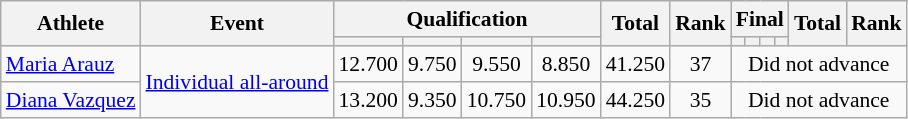<table class="wikitable" style="font-size:90%">
<tr>
<th rowspan=2>Athlete</th>
<th rowspan=2>Event</th>
<th colspan=4>Qualification</th>
<th rowspan=2>Total</th>
<th rowspan=2>Rank</th>
<th colspan=4>Final</th>
<th rowspan=2>Total</th>
<th rowspan=2>Rank</th>
</tr>
<tr style="font-size:95%">
<th></th>
<th></th>
<th></th>
<th></th>
<th></th>
<th></th>
<th></th>
<th></th>
</tr>
<tr align=center>
<td align=left><a href='#'>Maria Arauz</a></td>
<td align=left rowspan=2><a href='#'>Individual all-around</a></td>
<td>12.700</td>
<td>9.750</td>
<td>9.550</td>
<td>8.850</td>
<td>41.250</td>
<td>37</td>
<td colspan=6>Did not advance</td>
</tr>
<tr align=center>
<td align=left><a href='#'>Diana Vazquez</a></td>
<td>13.200</td>
<td>9.350</td>
<td>10.750</td>
<td>10.950</td>
<td>44.250</td>
<td>35</td>
<td colspan=6>Did not advance</td>
</tr>
</table>
